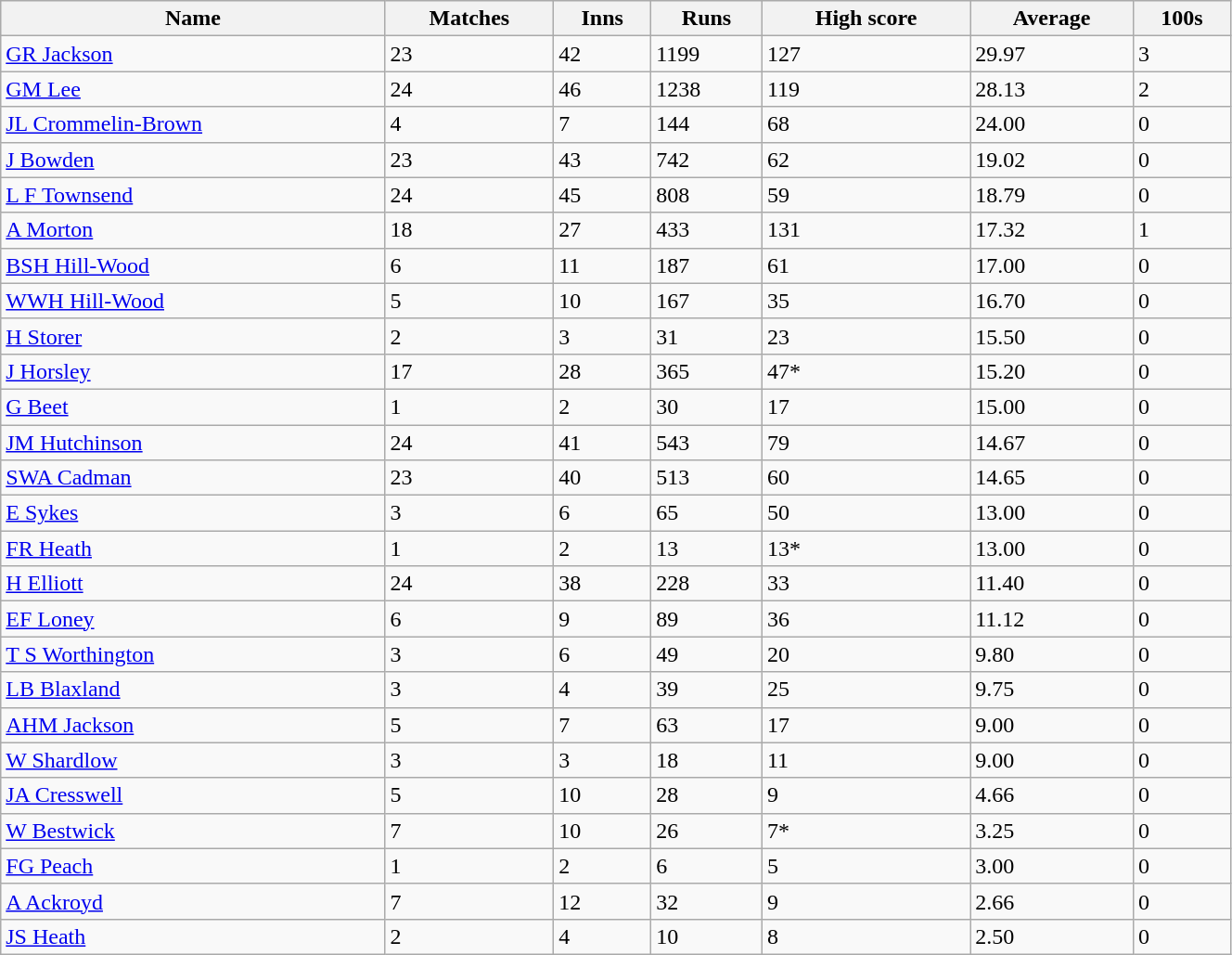<table class="wikitable sortable" style="width:70%;">
<tr style="background:#efefef;">
<th>Name</th>
<th>Matches</th>
<th>Inns</th>
<th>Runs</th>
<th>High score</th>
<th>Average</th>
<th>100s</th>
</tr>
<tr>
<td><a href='#'>GR Jackson</a></td>
<td>23</td>
<td>42</td>
<td>1199</td>
<td>127</td>
<td>29.97</td>
<td>3</td>
</tr>
<tr>
<td><a href='#'>GM Lee</a></td>
<td>24</td>
<td>46</td>
<td>1238</td>
<td>119</td>
<td>28.13</td>
<td>2</td>
</tr>
<tr>
<td><a href='#'>JL Crommelin-Brown</a></td>
<td>4</td>
<td>7</td>
<td>144</td>
<td>68</td>
<td>24.00</td>
<td>0</td>
</tr>
<tr>
<td><a href='#'>J Bowden</a></td>
<td>23</td>
<td>43</td>
<td>742</td>
<td>62</td>
<td>19.02</td>
<td>0</td>
</tr>
<tr>
<td><a href='#'>L F Townsend</a></td>
<td>24</td>
<td>45</td>
<td>808</td>
<td>59</td>
<td>18.79</td>
<td>0</td>
</tr>
<tr>
<td><a href='#'>A Morton</a></td>
<td>18</td>
<td>27</td>
<td>433</td>
<td>131</td>
<td>17.32</td>
<td>1</td>
</tr>
<tr>
<td><a href='#'>BSH Hill-Wood</a></td>
<td>6</td>
<td>11</td>
<td>187</td>
<td>61</td>
<td>17.00</td>
<td>0</td>
</tr>
<tr>
<td><a href='#'>WWH Hill-Wood</a></td>
<td>5</td>
<td>10</td>
<td>167</td>
<td>35</td>
<td>16.70</td>
<td>0</td>
</tr>
<tr>
<td><a href='#'>H Storer</a></td>
<td>2</td>
<td>3</td>
<td>31</td>
<td>23</td>
<td>15.50</td>
<td>0</td>
</tr>
<tr>
<td><a href='#'>J Horsley</a></td>
<td>17</td>
<td>28</td>
<td>365</td>
<td>47*</td>
<td>15.20</td>
<td>0</td>
</tr>
<tr>
<td><a href='#'>G Beet</a></td>
<td>1</td>
<td>2</td>
<td>30</td>
<td>17</td>
<td>15.00</td>
<td>0</td>
</tr>
<tr>
<td><a href='#'>JM Hutchinson</a></td>
<td>24</td>
<td>41</td>
<td>543</td>
<td>79</td>
<td>14.67</td>
<td>0</td>
</tr>
<tr>
<td><a href='#'>SWA Cadman</a></td>
<td>23</td>
<td>40</td>
<td>513</td>
<td>60</td>
<td>14.65</td>
<td>0</td>
</tr>
<tr>
<td><a href='#'>E Sykes</a></td>
<td>3</td>
<td>6</td>
<td>65</td>
<td>50</td>
<td>13.00</td>
<td>0</td>
</tr>
<tr>
<td><a href='#'>FR Heath</a></td>
<td>1</td>
<td>2</td>
<td>13</td>
<td>13*</td>
<td>13.00</td>
<td>0</td>
</tr>
<tr>
<td><a href='#'>H Elliott</a></td>
<td>24</td>
<td>38</td>
<td>228</td>
<td>33</td>
<td>11.40</td>
<td>0</td>
</tr>
<tr>
<td><a href='#'>EF Loney</a></td>
<td>6</td>
<td>9</td>
<td>89</td>
<td>36</td>
<td>11.12</td>
<td>0</td>
</tr>
<tr>
<td><a href='#'>T S Worthington</a></td>
<td>3</td>
<td>6</td>
<td>49</td>
<td>20</td>
<td>9.80</td>
<td>0</td>
</tr>
<tr>
<td><a href='#'>LB Blaxland</a></td>
<td>3</td>
<td>4</td>
<td>39</td>
<td>25</td>
<td>9.75</td>
<td>0</td>
</tr>
<tr>
<td><a href='#'>AHM Jackson</a></td>
<td>5</td>
<td>7</td>
<td>63</td>
<td>17</td>
<td>9.00</td>
<td>0</td>
</tr>
<tr>
<td><a href='#'>W Shardlow</a></td>
<td>3</td>
<td>3</td>
<td>18</td>
<td>11</td>
<td>9.00</td>
<td>0</td>
</tr>
<tr>
<td><a href='#'>JA Cresswell</a></td>
<td>5</td>
<td>10</td>
<td>28</td>
<td>9</td>
<td>4.66</td>
<td>0</td>
</tr>
<tr>
<td><a href='#'>W Bestwick</a></td>
<td>7</td>
<td>10</td>
<td>26</td>
<td>7*</td>
<td>3.25</td>
<td>0</td>
</tr>
<tr>
<td><a href='#'>FG Peach</a></td>
<td>1</td>
<td>2</td>
<td>6</td>
<td>5</td>
<td>3.00</td>
<td>0</td>
</tr>
<tr>
<td><a href='#'>A Ackroyd</a></td>
<td>7</td>
<td>12</td>
<td>32</td>
<td>9</td>
<td>2.66</td>
<td>0</td>
</tr>
<tr>
<td><a href='#'>JS Heath</a></td>
<td>2</td>
<td>4</td>
<td>10</td>
<td>8</td>
<td>2.50</td>
<td>0</td>
</tr>
</table>
